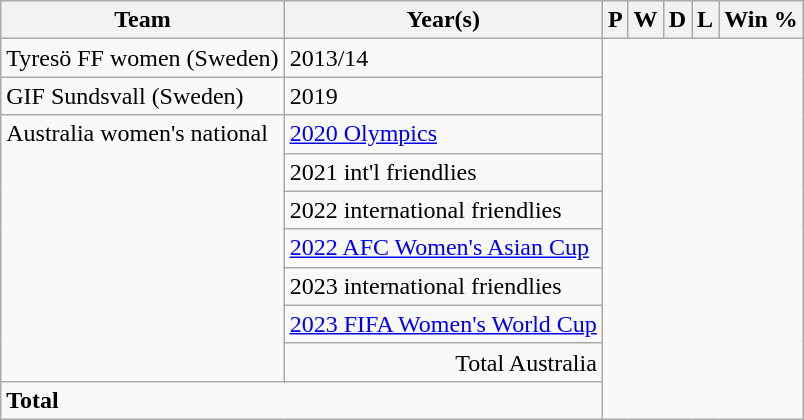<table class="wikitable">
<tr>
<th>Team</th>
<th>Year(s)</th>
<th>P</th>
<th>W</th>
<th>D</th>
<th>L</th>
<th>Win %</th>
</tr>
<tr>
<td>Tyresö FF women (Sweden)</td>
<td>2013/14<br></td>
</tr>
<tr>
<td>GIF Sundsvall (Sweden)</td>
<td>2019<br></td>
</tr>
<tr>
<td rowspan="7" valign=top>Australia women's national</td>
<td><a href='#'>2020 Olympics</a><br></td>
</tr>
<tr>
<td>2021 int'l friendlies<br></td>
</tr>
<tr>
<td>2022 international friendlies<br></td>
</tr>
<tr>
<td><a href='#'>2022 AFC Women's Asian Cup</a><br></td>
</tr>
<tr>
<td>2023 international friendlies<br></td>
</tr>
<tr>
<td><a href='#'>2023 FIFA Women's World Cup</a><br></td>
</tr>
<tr>
<td align="right">Total Australia<br></td>
</tr>
<tr>
<td colspan="2"><strong>Total</strong><br></td>
</tr>
</table>
